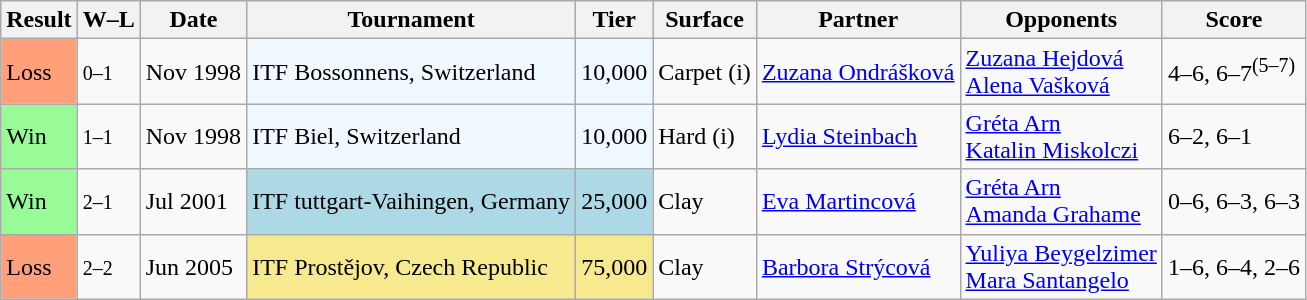<table class="sortable wikitable">
<tr>
<th>Result</th>
<th class="unsortable">W–L</th>
<th>Date</th>
<th>Tournament</th>
<th>Tier</th>
<th>Surface</th>
<th>Partner</th>
<th>Opponents</th>
<th class="unsortable">Score</th>
</tr>
<tr>
<td style="background:#ffa07a;">Loss</td>
<td><small>0–1</small></td>
<td>Nov 1998</td>
<td style="background:#f0f8ff;">ITF Bossonnens, Switzerland</td>
<td style="background:#f0f8ff;">10,000</td>
<td>Carpet (i)</td>
<td> <a href='#'>Zuzana Ondrášková</a></td>
<td> <a href='#'>Zuzana Hejdová</a> <br>  <a href='#'>Alena Vašková</a></td>
<td>4–6, 6–7<sup>(5–7)</sup></td>
</tr>
<tr>
<td bgcolor="98FB98">Win</td>
<td><small>1–1</small></td>
<td>Nov 1998</td>
<td bgcolor="#f0f8ff">ITF Biel, Switzerland</td>
<td bgcolor="#f0f8ff">10,000</td>
<td>Hard (i)</td>
<td> <a href='#'>Lydia Steinbach</a></td>
<td> <a href='#'>Gréta Arn</a> <br>  <a href='#'>Katalin Miskolczi</a></td>
<td>6–2, 6–1</td>
</tr>
<tr>
<td style="background:#98fb98;">Win</td>
<td><small>2–1</small></td>
<td>Jul 2001</td>
<td style="background:lightblue;">ITF tuttgart-Vaihingen, Germany</td>
<td style="background:lightblue;">25,000</td>
<td>Clay</td>
<td> <a href='#'>Eva Martincová</a></td>
<td> <a href='#'>Gréta Arn</a> <br>  <a href='#'>Amanda Grahame</a></td>
<td>0–6, 6–3, 6–3</td>
</tr>
<tr>
<td style="background:#ffa07a;">Loss</td>
<td><small>2–2</small></td>
<td>Jun 2005</td>
<td style="background:#f7e98e;">ITF Prostějov, Czech Republic</td>
<td style="background:#f7e98e;">75,000</td>
<td>Clay</td>
<td> <a href='#'>Barbora Strýcová</a></td>
<td> <a href='#'>Yuliya Beygelzimer</a> <br>  <a href='#'>Mara Santangelo</a></td>
<td>1–6, 6–4, 2–6</td>
</tr>
</table>
